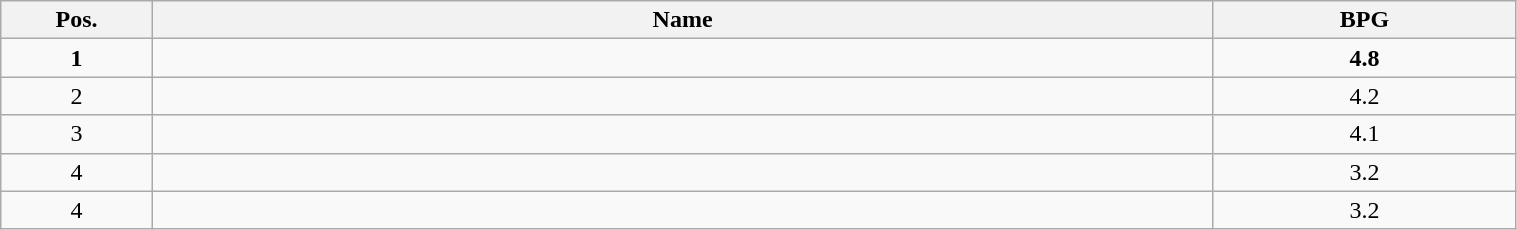<table class=wikitable width="80%">
<tr>
<th width="10%">Pos.</th>
<th width="70%">Name</th>
<th width="20%">BPG</th>
</tr>
<tr>
<td align=center><strong>1</strong></td>
<td><strong></strong></td>
<td align=center><strong>4.8</strong></td>
</tr>
<tr>
<td align=center>2</td>
<td></td>
<td align=center>4.2</td>
</tr>
<tr>
<td align=center>3</td>
<td></td>
<td align=center>4.1</td>
</tr>
<tr>
<td align=center>4</td>
<td></td>
<td align=center>3.2</td>
</tr>
<tr>
<td align=center>4</td>
<td></td>
<td align=center>3.2</td>
</tr>
</table>
